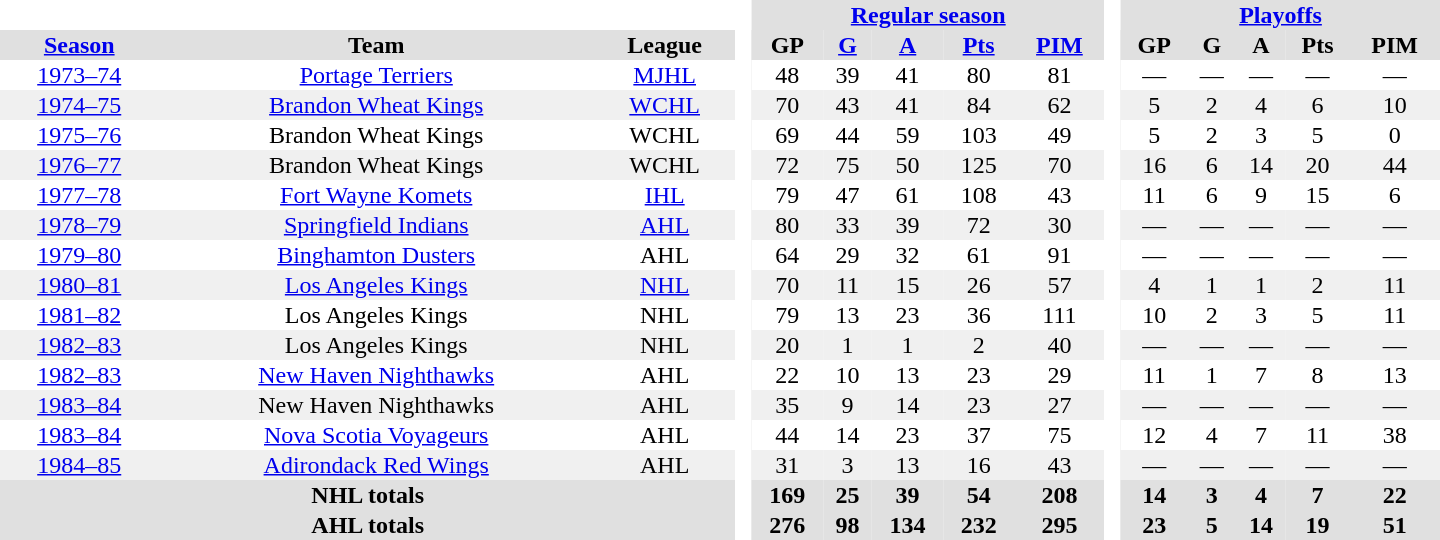<table border="0" cellpadding="1" cellspacing="0" style="text-align:center; width:60em">
<tr bgcolor="#e0e0e0">
<th colspan="3" bgcolor="#ffffff"> </th>
<th rowspan="99" bgcolor="#ffffff"> </th>
<th colspan="5"><a href='#'>Regular season</a></th>
<th rowspan="99" bgcolor="#ffffff"> </th>
<th colspan="5"><a href='#'>Playoffs</a></th>
</tr>
<tr bgcolor="#e0e0e0">
<th><a href='#'>Season</a></th>
<th>Team</th>
<th>League</th>
<th>GP</th>
<th><a href='#'>G</a></th>
<th><a href='#'>A</a></th>
<th><a href='#'>Pts</a></th>
<th><a href='#'>PIM</a></th>
<th>GP</th>
<th>G</th>
<th>A</th>
<th>Pts</th>
<th>PIM</th>
</tr>
<tr>
<td><a href='#'>1973–74</a></td>
<td><a href='#'>Portage Terriers</a></td>
<td><a href='#'>MJHL</a></td>
<td>48</td>
<td>39</td>
<td>41</td>
<td>80</td>
<td>81</td>
<td>—</td>
<td>—</td>
<td>—</td>
<td>—</td>
<td>—</td>
</tr>
<tr bgcolor="#f0f0f0">
<td><a href='#'>1974–75</a></td>
<td><a href='#'>Brandon Wheat Kings</a></td>
<td><a href='#'>WCHL</a></td>
<td>70</td>
<td>43</td>
<td>41</td>
<td>84</td>
<td>62</td>
<td>5</td>
<td>2</td>
<td>4</td>
<td>6</td>
<td>10</td>
</tr>
<tr>
<td><a href='#'>1975–76</a></td>
<td>Brandon Wheat Kings</td>
<td>WCHL</td>
<td>69</td>
<td>44</td>
<td>59</td>
<td>103</td>
<td>49</td>
<td>5</td>
<td>2</td>
<td>3</td>
<td>5</td>
<td>0</td>
</tr>
<tr bgcolor="#f0f0f0">
<td><a href='#'>1976–77</a></td>
<td>Brandon Wheat Kings</td>
<td>WCHL</td>
<td>72</td>
<td>75</td>
<td>50</td>
<td>125</td>
<td>70</td>
<td>16</td>
<td>6</td>
<td>14</td>
<td>20</td>
<td>44</td>
</tr>
<tr>
<td><a href='#'>1977–78</a></td>
<td><a href='#'>Fort Wayne Komets</a></td>
<td><a href='#'>IHL</a></td>
<td>79</td>
<td>47</td>
<td>61</td>
<td>108</td>
<td>43</td>
<td>11</td>
<td>6</td>
<td>9</td>
<td>15</td>
<td>6</td>
</tr>
<tr bgcolor="#f0f0f0">
<td><a href='#'>1978–79</a></td>
<td><a href='#'>Springfield Indians</a></td>
<td><a href='#'>AHL</a></td>
<td>80</td>
<td>33</td>
<td>39</td>
<td>72</td>
<td>30</td>
<td>—</td>
<td>—</td>
<td>—</td>
<td>—</td>
<td>—</td>
</tr>
<tr>
<td><a href='#'>1979–80</a></td>
<td><a href='#'>Binghamton Dusters</a></td>
<td>AHL</td>
<td>64</td>
<td>29</td>
<td>32</td>
<td>61</td>
<td>91</td>
<td>—</td>
<td>—</td>
<td>—</td>
<td>—</td>
<td>—</td>
</tr>
<tr bgcolor="#f0f0f0">
<td><a href='#'>1980–81</a></td>
<td><a href='#'>Los Angeles Kings</a></td>
<td><a href='#'>NHL</a></td>
<td>70</td>
<td>11</td>
<td>15</td>
<td>26</td>
<td>57</td>
<td>4</td>
<td>1</td>
<td>1</td>
<td>2</td>
<td>11</td>
</tr>
<tr>
<td><a href='#'>1981–82</a></td>
<td>Los Angeles Kings</td>
<td>NHL</td>
<td>79</td>
<td>13</td>
<td>23</td>
<td>36</td>
<td>111</td>
<td>10</td>
<td>2</td>
<td>3</td>
<td>5</td>
<td>11</td>
</tr>
<tr bgcolor="#f0f0f0">
<td><a href='#'>1982–83</a></td>
<td>Los Angeles Kings</td>
<td>NHL</td>
<td>20</td>
<td>1</td>
<td>1</td>
<td>2</td>
<td>40</td>
<td>—</td>
<td>—</td>
<td>—</td>
<td>—</td>
<td>—</td>
</tr>
<tr>
<td><a href='#'>1982–83</a></td>
<td><a href='#'>New Haven Nighthawks</a></td>
<td>AHL</td>
<td>22</td>
<td>10</td>
<td>13</td>
<td>23</td>
<td>29</td>
<td>11</td>
<td>1</td>
<td>7</td>
<td>8</td>
<td>13</td>
</tr>
<tr bgcolor="#f0f0f0">
<td><a href='#'>1983–84</a></td>
<td>New Haven Nighthawks</td>
<td>AHL</td>
<td>35</td>
<td>9</td>
<td>14</td>
<td>23</td>
<td>27</td>
<td>—</td>
<td>—</td>
<td>—</td>
<td>—</td>
<td>—</td>
</tr>
<tr>
<td><a href='#'>1983–84</a></td>
<td><a href='#'>Nova Scotia Voyageurs</a></td>
<td>AHL</td>
<td>44</td>
<td>14</td>
<td>23</td>
<td>37</td>
<td>75</td>
<td>12</td>
<td>4</td>
<td>7</td>
<td>11</td>
<td>38</td>
</tr>
<tr bgcolor="#f0f0f0">
<td><a href='#'>1984–85</a></td>
<td><a href='#'>Adirondack Red Wings</a></td>
<td>AHL</td>
<td>31</td>
<td>3</td>
<td>13</td>
<td>16</td>
<td>43</td>
<td>—</td>
<td>—</td>
<td>—</td>
<td>—</td>
<td>—</td>
</tr>
<tr>
</tr>
<tr ALIGN="center" bgcolor="#e0e0e0">
<th colspan="3">NHL totals</th>
<th ALIGN="center">169</th>
<th ALIGN="center">25</th>
<th ALIGN="center">39</th>
<th ALIGN="center">54</th>
<th ALIGN="center">208</th>
<th ALIGN="center">14</th>
<th ALIGN="center">3</th>
<th ALIGN="center">4</th>
<th ALIGN="center">7</th>
<th ALIGN="center">22</th>
</tr>
<tr>
</tr>
<tr ALIGN="center" bgcolor="#e0e0e0">
<th colspan="3">AHL totals</th>
<th ALIGN="center">276</th>
<th ALIGN="center">98</th>
<th ALIGN="center">134</th>
<th ALIGN="center">232</th>
<th ALIGN="center">295</th>
<th ALIGN="center">23</th>
<th ALIGN="center">5</th>
<th ALIGN="center">14</th>
<th ALIGN="center">19</th>
<th ALIGN="center">51</th>
</tr>
</table>
